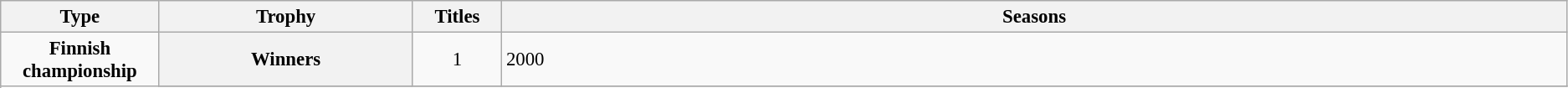<table class="wikitable plainrowheaders" style="font-size:95%; text-align:center;">
<tr>
<th style="width: 1%;">Type</th>
<th style="width: 5%;">Trophy</th>
<th style="width: 1%;">Titles</th>
<th style="width: 21%;">Seasons</th>
</tr>
<tr>
<td scope="rowgroup" rowspan="4"><strong>Finnish championship</strong></td>
<th scope="row">Winners</th>
<td>1</td>
<td align="left">2000</td>
</tr>
<tr>
</tr>
</table>
